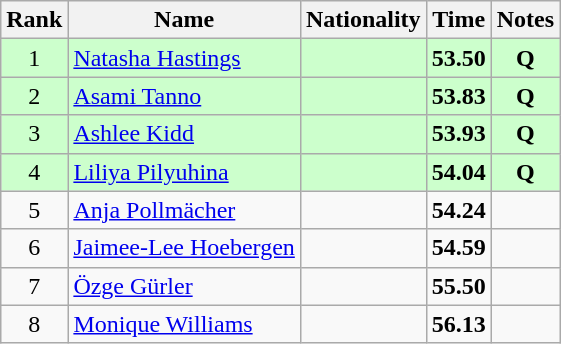<table class="wikitable sortable" style="text-align:center">
<tr>
<th>Rank</th>
<th>Name</th>
<th>Nationality</th>
<th>Time</th>
<th>Notes</th>
</tr>
<tr bgcolor=ccffcc>
<td>1</td>
<td align=left><a href='#'>Natasha Hastings</a></td>
<td align=left></td>
<td><strong>53.50</strong></td>
<td><strong>Q</strong></td>
</tr>
<tr bgcolor=ccffcc>
<td>2</td>
<td align=left><a href='#'>Asami Tanno</a></td>
<td align=left></td>
<td><strong>53.83</strong></td>
<td><strong>Q</strong></td>
</tr>
<tr bgcolor=ccffcc>
<td>3</td>
<td align=left><a href='#'>Ashlee Kidd</a></td>
<td align=left></td>
<td><strong>53.93</strong></td>
<td><strong>Q</strong></td>
</tr>
<tr bgcolor=ccffcc>
<td>4</td>
<td align=left><a href='#'>Liliya Pilyuhina</a></td>
<td align=left></td>
<td><strong>54.04</strong></td>
<td><strong>Q</strong></td>
</tr>
<tr>
<td>5</td>
<td align=left><a href='#'>Anja Pollmächer</a></td>
<td align=left></td>
<td><strong>54.24</strong></td>
<td></td>
</tr>
<tr>
<td>6</td>
<td align=left><a href='#'>Jaimee-Lee Hoebergen</a></td>
<td align=left></td>
<td><strong>54.59</strong></td>
<td></td>
</tr>
<tr>
<td>7</td>
<td align=left><a href='#'>Özge Gürler</a></td>
<td align=left></td>
<td><strong>55.50</strong></td>
<td></td>
</tr>
<tr>
<td>8</td>
<td align=left><a href='#'>Monique Williams</a></td>
<td align=left></td>
<td><strong>56.13</strong></td>
<td></td>
</tr>
</table>
